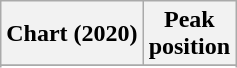<table class="wikitable sortable plainrowheaders" style="text-align:center">
<tr>
<th scope="col">Chart (2020)</th>
<th scope="col">Peak<br>position</th>
</tr>
<tr>
</tr>
<tr>
</tr>
<tr>
</tr>
</table>
